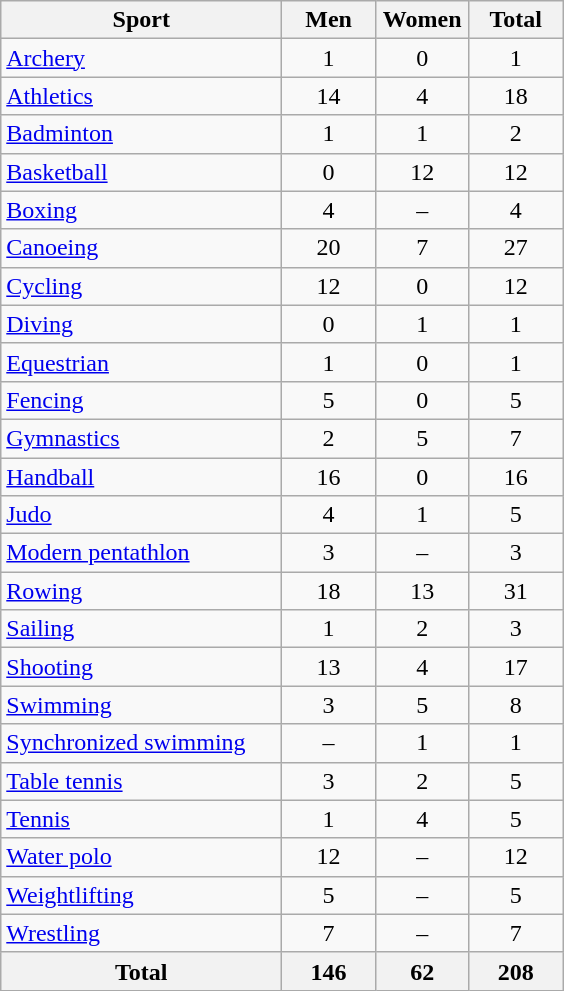<table class="wikitable sortable" style="text-align:center;">
<tr>
<th width=180>Sport</th>
<th width=55>Men</th>
<th width=55>Women</th>
<th width=55>Total</th>
</tr>
<tr>
<td align=left><a href='#'>Archery</a></td>
<td>1</td>
<td>0</td>
<td>1</td>
</tr>
<tr>
<td align=left><a href='#'>Athletics</a></td>
<td>14</td>
<td>4</td>
<td>18</td>
</tr>
<tr>
<td align=left><a href='#'>Badminton</a></td>
<td>1</td>
<td>1</td>
<td>2</td>
</tr>
<tr>
<td align=left><a href='#'>Basketball</a></td>
<td>0</td>
<td>12</td>
<td>12</td>
</tr>
<tr>
<td align=left><a href='#'>Boxing</a></td>
<td>4</td>
<td>–</td>
<td>4</td>
</tr>
<tr>
<td align=left><a href='#'>Canoeing</a></td>
<td>20</td>
<td>7</td>
<td>27</td>
</tr>
<tr>
<td align=left><a href='#'>Cycling</a></td>
<td>12</td>
<td>0</td>
<td>12</td>
</tr>
<tr>
<td align=left><a href='#'>Diving</a></td>
<td>0</td>
<td>1</td>
<td>1</td>
</tr>
<tr>
<td align=left><a href='#'>Equestrian</a></td>
<td>1</td>
<td>0</td>
<td>1</td>
</tr>
<tr>
<td align=left><a href='#'>Fencing</a></td>
<td>5</td>
<td>0</td>
<td>5</td>
</tr>
<tr>
<td align=left><a href='#'>Gymnastics</a></td>
<td>2</td>
<td>5</td>
<td>7</td>
</tr>
<tr>
<td align=left><a href='#'>Handball</a></td>
<td>16</td>
<td>0</td>
<td>16</td>
</tr>
<tr>
<td align=left><a href='#'>Judo</a></td>
<td>4</td>
<td>1</td>
<td>5</td>
</tr>
<tr>
<td align=left><a href='#'>Modern pentathlon</a></td>
<td>3</td>
<td>–</td>
<td>3</td>
</tr>
<tr>
<td align=left><a href='#'>Rowing</a></td>
<td>18</td>
<td>13</td>
<td>31</td>
</tr>
<tr>
<td align=left><a href='#'>Sailing</a></td>
<td>1</td>
<td>2</td>
<td>3</td>
</tr>
<tr>
<td align=left><a href='#'>Shooting</a></td>
<td>13</td>
<td>4</td>
<td>17</td>
</tr>
<tr>
<td align=left><a href='#'>Swimming</a></td>
<td>3</td>
<td>5</td>
<td>8</td>
</tr>
<tr>
<td align=left><a href='#'>Synchronized swimming</a></td>
<td>–</td>
<td>1</td>
<td>1</td>
</tr>
<tr>
<td align=left><a href='#'>Table tennis</a></td>
<td>3</td>
<td>2</td>
<td>5</td>
</tr>
<tr>
<td align=left><a href='#'>Tennis</a></td>
<td>1</td>
<td>4</td>
<td>5</td>
</tr>
<tr>
<td align=left><a href='#'>Water polo</a></td>
<td>12</td>
<td>–</td>
<td>12</td>
</tr>
<tr>
<td align=left><a href='#'>Weightlifting</a></td>
<td>5</td>
<td>–</td>
<td>5</td>
</tr>
<tr>
<td align=left><a href='#'>Wrestling</a></td>
<td>7</td>
<td>–</td>
<td>7</td>
</tr>
<tr>
<th>Total</th>
<th>146</th>
<th>62</th>
<th>208</th>
</tr>
</table>
